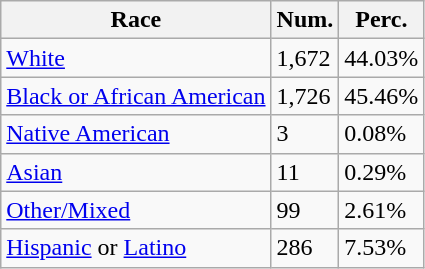<table class="wikitable">
<tr>
<th>Race</th>
<th>Num.</th>
<th>Perc.</th>
</tr>
<tr>
<td><a href='#'>White</a></td>
<td>1,672</td>
<td>44.03%</td>
</tr>
<tr>
<td><a href='#'>Black or African American</a></td>
<td>1,726</td>
<td>45.46%</td>
</tr>
<tr>
<td><a href='#'>Native American</a></td>
<td>3</td>
<td>0.08%</td>
</tr>
<tr>
<td><a href='#'>Asian</a></td>
<td>11</td>
<td>0.29%</td>
</tr>
<tr>
<td><a href='#'>Other/Mixed</a></td>
<td>99</td>
<td>2.61%</td>
</tr>
<tr>
<td><a href='#'>Hispanic</a> or <a href='#'>Latino</a></td>
<td>286</td>
<td>7.53%</td>
</tr>
</table>
